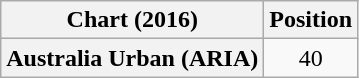<table class="wikitable plainrowheaders" style="text-align:center">
<tr>
<th scope="col">Chart (2016)</th>
<th scope="col">Position</th>
</tr>
<tr>
<th scope="row">Australia Urban (ARIA)</th>
<td style="text-align:center;">40</td>
</tr>
</table>
